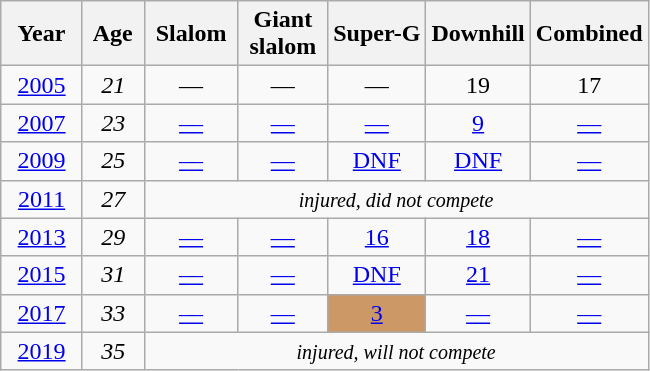<table class=wikitable style="text-align:center">
<tr>
<th>  Year  </th>
<th> Age </th>
<th> Slalom </th>
<th> Giant <br> slalom </th>
<th>Super-G</th>
<th>Downhill</th>
<th>Combined</th>
</tr>
<tr>
<td><a href='#'>2005</a></td>
<td><em>21</em></td>
<td>—</td>
<td>—</td>
<td>—</td>
<td>19</td>
<td>17</td>
</tr>
<tr>
<td><a href='#'>2007</a></td>
<td><em>23</em></td>
<td><a href='#'>—</a></td>
<td><a href='#'>—</a></td>
<td><a href='#'>—</a></td>
<td><a href='#'>9</a></td>
<td><a href='#'>—</a></td>
</tr>
<tr>
<td><a href='#'>2009</a></td>
<td><em>25</em></td>
<td><a href='#'>—</a></td>
<td><a href='#'>—</a></td>
<td><a href='#'>DNF</a></td>
<td><a href='#'>DNF</a></td>
<td><a href='#'>—</a></td>
</tr>
<tr>
<td><a href='#'>2011</a></td>
<td><em>27</em></td>
<td align=center colspan=5><small><em>injured, did not compete</em></small></td>
</tr>
<tr>
<td><a href='#'>2013</a></td>
<td><em>29</em></td>
<td><a href='#'>—</a></td>
<td><a href='#'>—</a></td>
<td><a href='#'>16</a></td>
<td><a href='#'>18</a></td>
<td><a href='#'>—</a></td>
</tr>
<tr>
<td><a href='#'>2015</a></td>
<td><em>31</em></td>
<td><a href='#'>—</a></td>
<td><a href='#'>—</a></td>
<td><a href='#'>DNF</a></td>
<td><a href='#'>21</a></td>
<td><a href='#'>—</a></td>
</tr>
<tr>
<td><a href='#'>2017</a></td>
<td><em>33</em></td>
<td><a href='#'>—</a></td>
<td><a href='#'>—</a></td>
<td style="background:#c96;"><a href='#'>3</a></td>
<td><a href='#'>—</a></td>
<td><a href='#'>—</a></td>
</tr>
<tr>
<td><a href='#'>2019</a></td>
<td><em>35</em></td>
<td align=center colspan=5><small><em>injured, will not compete</em></small></td>
</tr>
</table>
